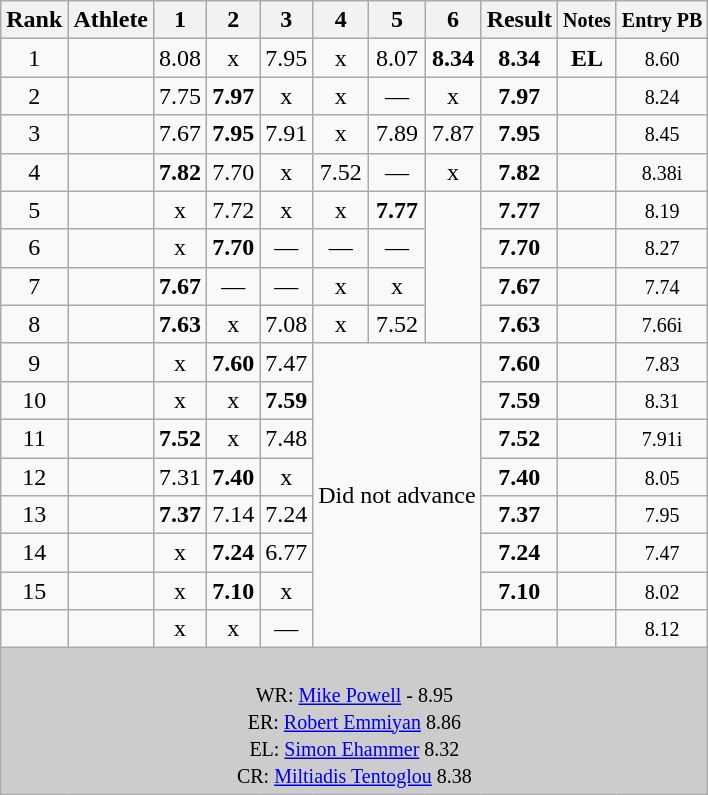<table class="wikitable sortable" style="text-align:center;">
<tr>
<th>Rank</th>
<th>Athlete</th>
<th>1</th>
<th>2</th>
<th>3</th>
<th>4</th>
<th>5</th>
<th>6</th>
<th>Result</th>
<th><small>Notes</small></th>
<th><small>Entry PB</small></th>
</tr>
<tr>
<td>1</td>
<td align=left></td>
<td>8.08</td>
<td>x</td>
<td>7.95</td>
<td>x</td>
<td>8.07</td>
<td><strong>8.34</strong></td>
<td><strong>8.34</strong></td>
<td> <strong>EL</strong></td>
<td><small>8.60</small></td>
</tr>
<tr>
<td>2</td>
<td align=left></td>
<td>7.75</td>
<td><strong>7.97</strong></td>
<td>x</td>
<td>x</td>
<td>—</td>
<td>x</td>
<td><strong>7.97</strong></td>
<td></td>
<td><small>8.24</small></td>
</tr>
<tr>
<td>3</td>
<td align=left></td>
<td>7.67</td>
<td><strong>7.95</strong></td>
<td>7.91</td>
<td>x</td>
<td>7.89</td>
<td>7.87</td>
<td><strong>7.95</strong></td>
<td></td>
<td><small>8.45</small></td>
</tr>
<tr>
<td>4</td>
<td align=left></td>
<td><strong>7.82</strong></td>
<td>7.70</td>
<td>x</td>
<td>7.52</td>
<td>—</td>
<td>x</td>
<td><strong>7.82</strong></td>
<td></td>
<td><small>8.38i</small></td>
</tr>
<tr>
<td>5</td>
<td align=left></td>
<td>x</td>
<td>7.72</td>
<td>x</td>
<td>x</td>
<td><strong>7.77</strong></td>
<td rowspan=4></td>
<td><strong>7.77</strong></td>
<td></td>
<td><small>8.19</small></td>
</tr>
<tr>
<td>6</td>
<td align=left></td>
<td>x</td>
<td><strong>7.70</strong></td>
<td>—</td>
<td>—</td>
<td>—</td>
<td><strong>7.70</strong></td>
<td></td>
<td><small>8.27</small></td>
</tr>
<tr>
<td>7</td>
<td align=left></td>
<td><strong>7.67</strong></td>
<td>—</td>
<td>—</td>
<td>x</td>
<td>x</td>
<td><strong>7.67</strong></td>
<td></td>
<td><small>7.74</small></td>
</tr>
<tr>
<td>8</td>
<td align=left></td>
<td><strong>7.63</strong></td>
<td>x</td>
<td>7.08</td>
<td>x</td>
<td>7.52</td>
<td><strong>7.63</strong></td>
<td></td>
<td><small>7.66i</small></td>
</tr>
<tr>
<td>9</td>
<td align=left></td>
<td>x</td>
<td><strong>7.60</strong></td>
<td>7.47</td>
<td rowspan=8 colspan=3>Did not advance</td>
<td><strong>7.60</strong></td>
<td></td>
<td><small>7.83</small></td>
</tr>
<tr>
<td>10</td>
<td align=left></td>
<td>x</td>
<td>x</td>
<td><strong>7.59</strong></td>
<td><strong>7.59</strong></td>
<td></td>
<td><small>8.31</small></td>
</tr>
<tr>
<td>11</td>
<td align=left></td>
<td><strong>7.52</strong></td>
<td>x</td>
<td>7.48</td>
<td><strong>7.52</strong></td>
<td></td>
<td><small>7.91i</small></td>
</tr>
<tr>
<td>12</td>
<td align=left></td>
<td>7.31</td>
<td><strong>7.40</strong></td>
<td>x</td>
<td><strong>7.40</strong></td>
<td></td>
<td><small>8.05</small></td>
</tr>
<tr>
<td>13</td>
<td align=left></td>
<td><strong>7.37</strong></td>
<td>7.14</td>
<td>7.24</td>
<td><strong>7.37</strong></td>
<td></td>
<td><small>7.95</small></td>
</tr>
<tr>
<td>14</td>
<td align=left></td>
<td>x</td>
<td><strong>7.24</strong></td>
<td>6.77</td>
<td><strong>7.24</strong></td>
<td></td>
<td><small>7.47</small></td>
</tr>
<tr>
<td>15</td>
<td align=left></td>
<td>x</td>
<td><strong>7.10</strong></td>
<td>x</td>
<td><strong>7.10</strong></td>
<td></td>
<td><small>8.02</small></td>
</tr>
<tr>
<td></td>
<td align=left></td>
<td>x</td>
<td>x</td>
<td>—</td>
<td></td>
<td></td>
<td><small>8.12</small></td>
</tr>
<tr class="sortbottom">
<td colspan="11" bgcolor="#cccccc"><br>
<small>WR:   <a href='#'>Mike Powell</a> - 8.95<br>ER:  <a href='#'>Robert Emmiyan</a> 8.86<br></small>
<small>EL:   <a href='#'>Simon Ehammer</a> 8.32<br>CR:  <a href='#'>Miltiadis Tentoglou</a> 8.38</small></td>
</tr>
</table>
